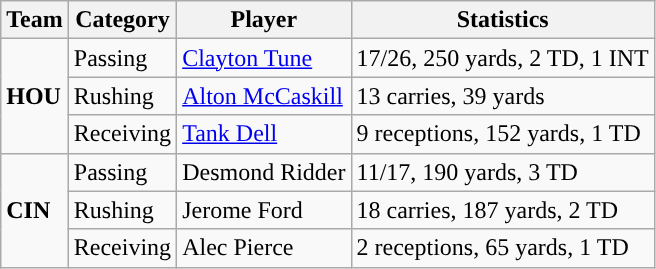<table class="wikitable" style="float: left;">
<tr>
<th>Team</th>
<th>Category</th>
<th>Player</th>
<th>Statistics</th>
</tr>
<tr>
<td rowspan=3><strong>HOU</strong></td>
<td>Passing</td>
<td><a href='#'>Clayton Tune</a></td>
<td>17/26, 250 yards, 2 TD, 1 INT</td>
</tr>
<tr>
<td>Rushing</td>
<td><a href='#'>Alton McCaskill</a></td>
<td>13 carries, 39 yards</td>
</tr>
<tr>
<td>Receiving</td>
<td><a href='#'>Tank Dell</a></td>
<td>9 receptions, 152 yards, 1 TD</td>
</tr>
<tr>
<td rowspan=3><strong>CIN</strong></td>
<td>Passing</td>
<td>Desmond Ridder</td>
<td>11/17, 190 yards, 3 TD</td>
</tr>
<tr>
<td>Rushing</td>
<td>Jerome Ford</td>
<td>18 carries, 187 yards, 2 TD</td>
</tr>
<tr>
<td>Receiving</td>
<td>Alec Pierce</td>
<td>2 receptions, 65 yards, 1 TD</td>
</tr>
</table>
